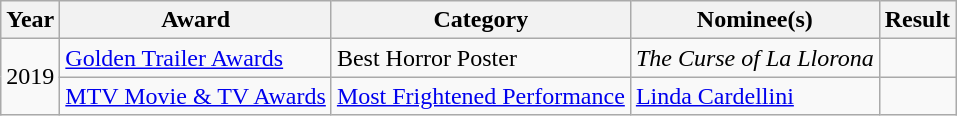<table class="wikitable sortable">
<tr>
<th scope="col">Year</th>
<th scope="col">Award</th>
<th scope="col">Category</th>
<th scope="col">Nominee(s)</th>
<th scope="col">Result</th>
</tr>
<tr>
<td rowspan="2">2019</td>
<td scope="row"><a href='#'>Golden Trailer Awards</a></td>
<td>Best Horror Poster</td>
<td><em>The Curse of La Llorona</em></td>
<td></td>
</tr>
<tr>
<td scope="row"><a href='#'>MTV Movie & TV Awards</a></td>
<td><a href='#'>Most Frightened Performance</a></td>
<td><a href='#'>Linda Cardellini</a></td>
<td></td>
</tr>
</table>
